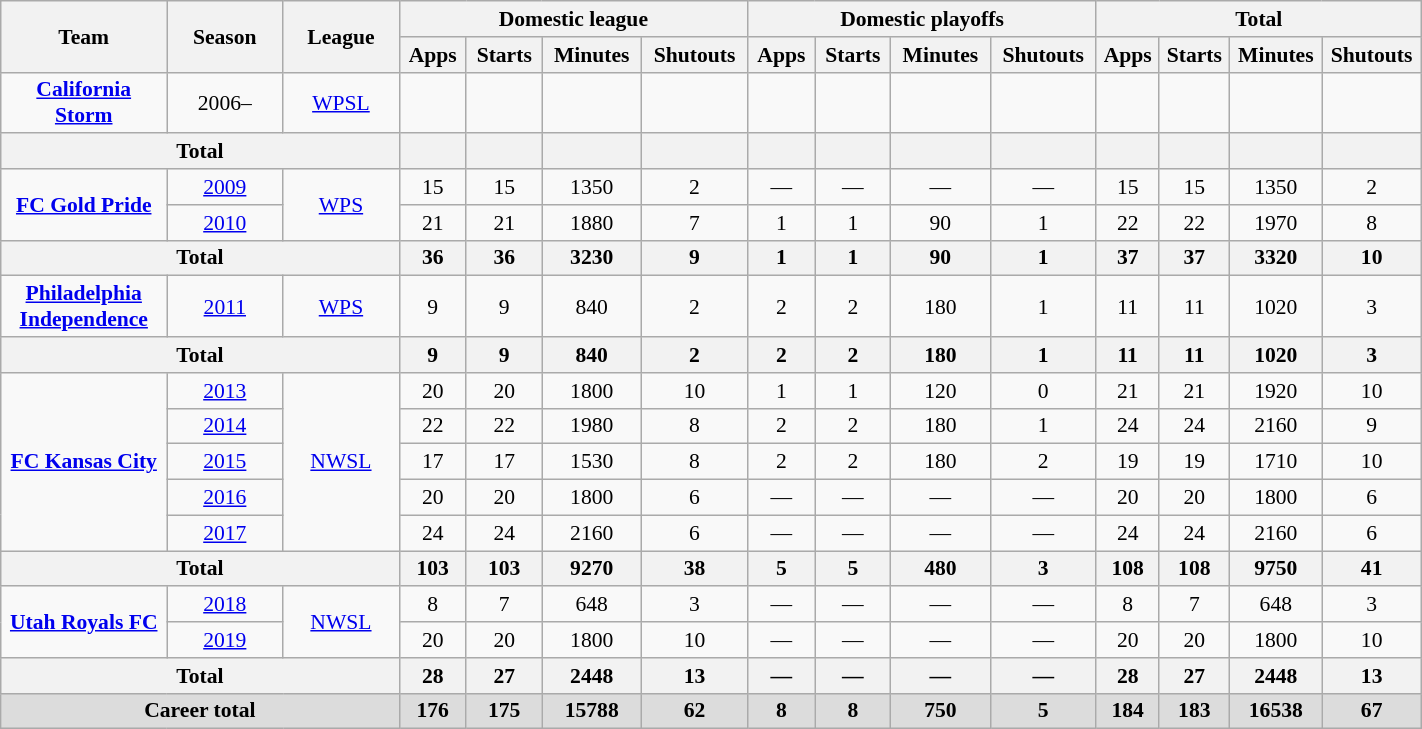<table class="wikitable" style=font-size:90% text-align: center width=75%>
<tr>
<th rowspan=2 width=10%>Team</th>
<th rowspan=2 width=7%>Season</th>
<th rowspan=2 width=7%>League</th>
<th colspan=4 width=20%>Domestic league</th>
<th colspan=4 width=20%>Domestic playoffs</th>
<th colspan=4 width=10%>Total</th>
</tr>
<tr>
<th align=center>Apps</th>
<th align=center>Starts</th>
<th align=center>Minutes</th>
<th align=center>Shutouts</th>
<th align=center>Apps</th>
<th align=center>Starts</th>
<th align=center>Minutes</th>
<th align=center>Shutouts</th>
<th align=center>Apps</th>
<th align=center>Starts</th>
<th align=center>Minutes</th>
<th align=center>Shutouts</th>
</tr>
<tr>
<td rowspan=1 align=center><strong><a href='#'>California Storm</a></strong></td>
<td align=center>2006–</td>
<td align=center><a href='#'>WPSL</a></td>
<td align=center></td>
<td align=center></td>
<td align=center></td>
<td align=center></td>
<td align=center></td>
<td align=center></td>
<td align=center></td>
<td align=center></td>
<td align=center></td>
<td align=center></td>
<td align=center></td>
<td align=center></td>
</tr>
<tr>
<th colspan=3>Total</th>
<th></th>
<th></th>
<th></th>
<th></th>
<th></th>
<th></th>
<th></th>
<th></th>
<th></th>
<th></th>
<th></th>
<th></th>
</tr>
<tr>
<td rowspan=2 align=center><strong><a href='#'>FC Gold Pride</a></strong></td>
<td align=center><a href='#'>2009</a></td>
<td rowspan=2 align=center><a href='#'>WPS</a></td>
<td align=center>15</td>
<td align=center>15</td>
<td align=center>1350</td>
<td align=center>2</td>
<td align=center>—</td>
<td align=center>—</td>
<td align=center>—</td>
<td align=center>—</td>
<td align=center>15</td>
<td align=center>15</td>
<td align=center>1350</td>
<td align=center>2</td>
</tr>
<tr>
<td align=center><a href='#'>2010</a></td>
<td align=center>21</td>
<td align=center>21</td>
<td align=center>1880</td>
<td align=center>7</td>
<td align=center>1</td>
<td align=center>1</td>
<td align=center>90</td>
<td align=center>1</td>
<td align=center>22</td>
<td align=center>22</td>
<td align=center>1970</td>
<td align=center>8</td>
</tr>
<tr>
<th colspan=3>Total</th>
<th>36</th>
<th>36</th>
<th>3230</th>
<th>9</th>
<th>1</th>
<th>1</th>
<th>90</th>
<th>1</th>
<th>37</th>
<th>37</th>
<th>3320</th>
<th>10</th>
</tr>
<tr>
<td rowspan=1 align=center><strong><a href='#'>Philadelphia Independence</a></strong></td>
<td align=center><a href='#'>2011</a></td>
<td align=center><a href='#'>WPS</a></td>
<td align=center>9</td>
<td align=center>9</td>
<td align=center>840</td>
<td align=center>2</td>
<td align=center>2</td>
<td align=center>2</td>
<td align=center>180</td>
<td align=center>1</td>
<td align=center>11</td>
<td align=center>11</td>
<td align=center>1020</td>
<td align=center>3</td>
</tr>
<tr>
<th colspan=3>Total</th>
<th>9</th>
<th>9</th>
<th>840</th>
<th>2</th>
<th>2</th>
<th>2</th>
<th>180</th>
<th>1</th>
<th>11</th>
<th>11</th>
<th>1020</th>
<th>3</th>
</tr>
<tr>
<td rowspan=5 align=center><strong><a href='#'>FC Kansas City</a></strong></td>
<td align=center><a href='#'>2013</a></td>
<td rowspan=5 align=center><a href='#'>NWSL</a></td>
<td align=center>20</td>
<td align=center>20</td>
<td align=center>1800</td>
<td align=center>10</td>
<td align=center>1</td>
<td align=center>1</td>
<td align=center>120</td>
<td align=center>0</td>
<td align=center>21</td>
<td align=center>21</td>
<td align=center>1920</td>
<td align=center>10</td>
</tr>
<tr>
<td align=center><a href='#'>2014</a></td>
<td align=center>22</td>
<td align=center>22</td>
<td align=center>1980</td>
<td align=center>8</td>
<td align=center>2</td>
<td align=center>2</td>
<td align=center>180</td>
<td align=center>1</td>
<td align=center>24</td>
<td align=center>24</td>
<td align=center>2160</td>
<td align=center>9</td>
</tr>
<tr>
<td align=center><a href='#'>2015</a></td>
<td align=center>17</td>
<td align=center>17</td>
<td align=center>1530</td>
<td align=center>8</td>
<td align=center>2</td>
<td align=center>2</td>
<td align=center>180</td>
<td align=center>2</td>
<td align=center>19</td>
<td align=center>19</td>
<td align=center>1710</td>
<td align=center>10</td>
</tr>
<tr>
<td align=center><a href='#'>2016</a></td>
<td align=center>20</td>
<td align=center>20</td>
<td align=center>1800</td>
<td align=center>6</td>
<td align=center>—</td>
<td align=center>—</td>
<td align=center>—</td>
<td align=center>—</td>
<td align=center>20</td>
<td align=center>20</td>
<td align=center>1800</td>
<td align=center>6</td>
</tr>
<tr>
<td align=center><a href='#'>2017</a></td>
<td align=center>24</td>
<td align=center>24</td>
<td align=center>2160</td>
<td align=center>6</td>
<td align=center>—</td>
<td align=center>—</td>
<td align=center>—</td>
<td align=center>—</td>
<td align=center>24</td>
<td align=center>24</td>
<td align=center>2160</td>
<td align=center>6</td>
</tr>
<tr>
<th colspan=3>Total</th>
<th>103</th>
<th>103</th>
<th>9270</th>
<th>38</th>
<th>5</th>
<th>5</th>
<th>480</th>
<th>3</th>
<th>108</th>
<th>108</th>
<th>9750</th>
<th>41</th>
</tr>
<tr>
<td rowspan=2 align=center><strong><a href='#'>Utah Royals FC</a></strong></td>
<td align=center><a href='#'>2018</a></td>
<td rowspan=2 align=center><a href='#'>NWSL</a></td>
<td align=center>8</td>
<td align=center>7</td>
<td align=center>648</td>
<td align=center>3</td>
<td align=center>—</td>
<td align=center>—</td>
<td align=center>—</td>
<td align=center>—</td>
<td align=center>8</td>
<td align=center>7</td>
<td align=center>648</td>
<td align=center>3</td>
</tr>
<tr>
<td align=center><a href='#'>2019</a></td>
<td align=center>20</td>
<td align=center>20</td>
<td align=center>1800</td>
<td align=center>10</td>
<td align=center>—</td>
<td align=center>—</td>
<td align=center>—</td>
<td align=center>—</td>
<td align=center>20</td>
<td align=center>20</td>
<td align=center>1800</td>
<td align=center>10</td>
</tr>
<tr>
<th colspan=3>Total</th>
<th>28</th>
<th>27</th>
<th>2448</th>
<th>13</th>
<th>—</th>
<th>—</th>
<th>—</th>
<th>—</th>
<th>28</th>
<th>27</th>
<th>2448</th>
<th>13</th>
</tr>
<tr>
<th style="background: #DCDCDC" colspan="3" align=center>Career total</th>
<th style="background: #DCDCDC" align=center>176</th>
<th style="background: #DCDCDC" align=center>175</th>
<th style="background: #DCDCDC" align=center>15788</th>
<th style="background: #DCDCDC" align=center>62</th>
<th style="background: #DCDCDC" align=center>8</th>
<th style="background: #DCDCDC" align=center>8</th>
<th style="background: #DCDCDC" align=center>750</th>
<th style="background: #DCDCDC" align=center>5</th>
<th style="background: #DCDCDC" align=center>184</th>
<th style="background: #DCDCDC" align=center>183</th>
<th style="background: #DCDCDC" align=center>16538</th>
<th style="background: #DCDCDC" align=center>67</th>
</tr>
</table>
